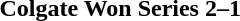<table class="noborder" style="text-align: center; border: none; width: 100%">
<tr>
<th width="97%"><strong>Colgate Won Series 2–1</strong></th>
<th width="3%"></th>
</tr>
</table>
